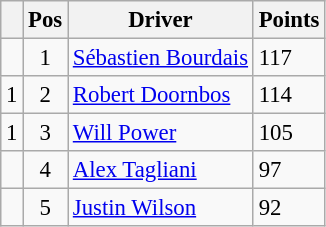<table class="wikitable" style="font-size: 95%;">
<tr>
<th></th>
<th>Pos</th>
<th>Driver</th>
<th>Points</th>
</tr>
<tr>
<td align="left"></td>
<td align="center">1</td>
<td> <a href='#'>Sébastien Bourdais</a></td>
<td align="left">117</td>
</tr>
<tr>
<td align="left"> 1</td>
<td align="center">2</td>
<td> <a href='#'>Robert Doornbos</a></td>
<td align="left">114</td>
</tr>
<tr>
<td align="left"> 1</td>
<td align="center">3</td>
<td> <a href='#'>Will Power</a></td>
<td align="left">105</td>
</tr>
<tr>
<td align="left"></td>
<td align="center">4</td>
<td> <a href='#'>Alex Tagliani</a></td>
<td align="left">97</td>
</tr>
<tr>
<td align="left"></td>
<td align="center">5</td>
<td> <a href='#'>Justin Wilson</a></td>
<td align="left">92</td>
</tr>
</table>
